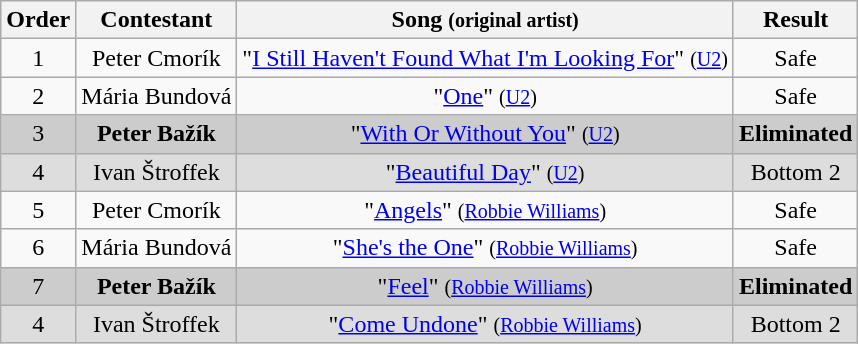<table class="wikitable plainrowheaders" style="text-align:center;">
<tr>
<th scope="col">Order</th>
<th scope="col">Contestant</th>
<th scope="col">Song <small>(original artist)</small></th>
<th scope="col">Result</th>
</tr>
<tr>
<td>1</td>
<td>Peter Cmorík</td>
<td>"<a href='#'>I Still Haven't Found What I'm Looking For</a>" <small>(<a href='#'>U2</a>)</small></td>
<td>Safe</td>
</tr>
<tr>
<td>2</td>
<td>Mária Bundová</td>
<td>"<a href='#'>One</a>" <small>(<a href='#'>U2</a>)</small></td>
<td>Safe</td>
</tr>
<tr style="background:#ccc;">
<td>3</td>
<td><strong>Peter Bažík</strong></td>
<td>"<a href='#'>With Or Without You</a>" <small>(<a href='#'>U2</a>)</small></td>
<td><strong>Eliminated</strong></td>
</tr>
<tr style="background:#ddd;">
<td>4</td>
<td>Ivan Štroffek</td>
<td>"<a href='#'>Beautiful Day</a>" <small>(<a href='#'>U2</a>)</small></td>
<td>Bottom 2</td>
</tr>
<tr>
<td>5</td>
<td>Peter Cmorík</td>
<td>"<a href='#'>Angels</a>" <small>(<a href='#'>Robbie Williams</a>)</small></td>
<td>Safe</td>
</tr>
<tr>
<td>6</td>
<td>Mária Bundová</td>
<td>"<a href='#'>She's the One</a>" <small>(<a href='#'>Robbie Williams</a>)</small></td>
<td>Safe</td>
</tr>
<tr style="background:#ccc;">
<td>7</td>
<td><strong>Peter Bažík</strong></td>
<td>"<a href='#'>Feel</a>" <small>(<a href='#'>Robbie Williams</a>)</small></td>
<td><strong>Eliminated</strong></td>
</tr>
<tr style="background:#ddd;">
<td>4</td>
<td>Ivan Štroffek</td>
<td>"<a href='#'>Come Undone</a>" <small>(<a href='#'>Robbie Williams</a>)</small></td>
<td>Bottom 2</td>
</tr>
</table>
